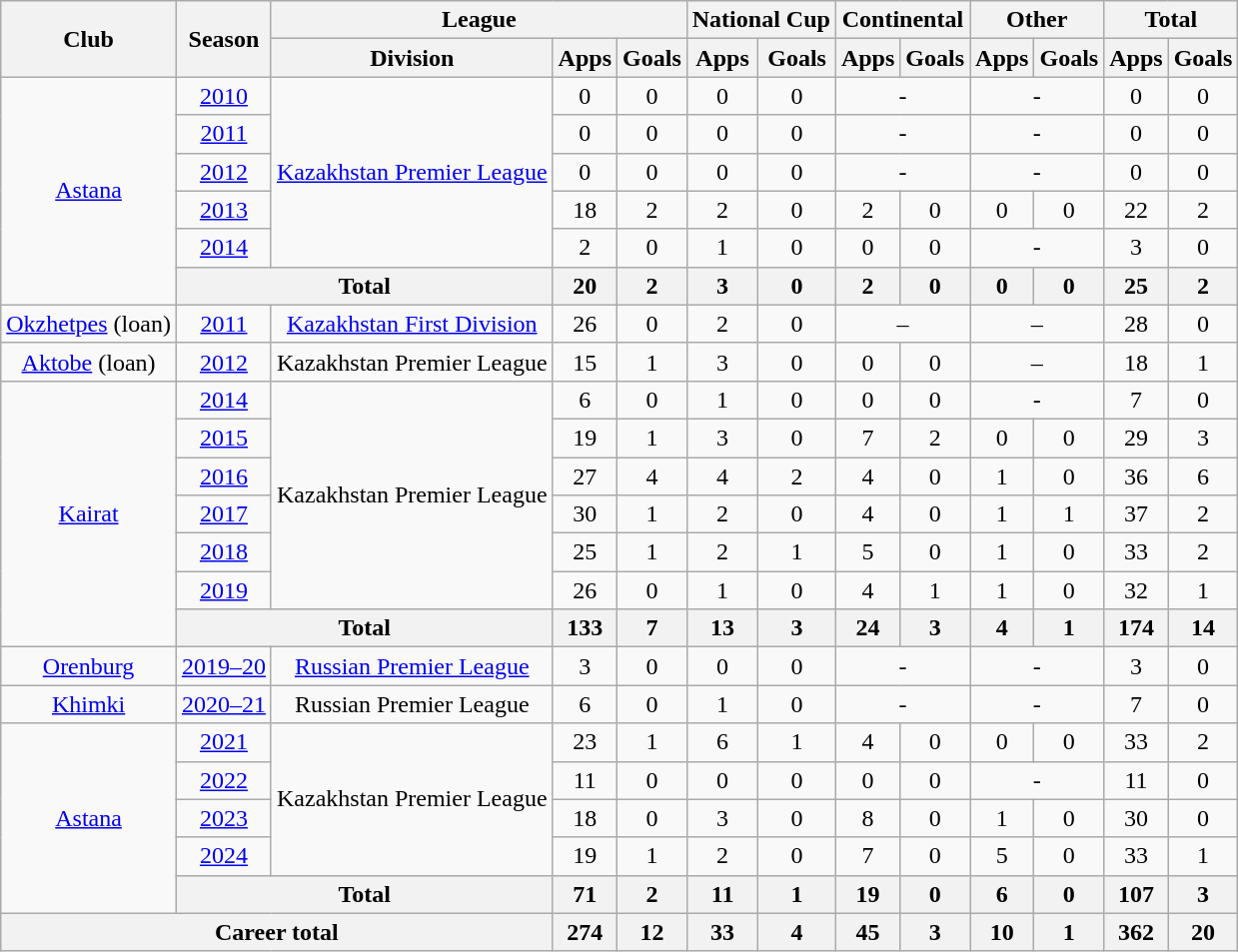<table class="wikitable" style="text-align: center;">
<tr>
<th rowspan="2">Club</th>
<th rowspan="2">Season</th>
<th colspan="3">League</th>
<th colspan="2">National Cup</th>
<th colspan="2">Continental</th>
<th colspan="2">Other</th>
<th colspan="2">Total</th>
</tr>
<tr>
<th>Division</th>
<th>Apps</th>
<th>Goals</th>
<th>Apps</th>
<th>Goals</th>
<th>Apps</th>
<th>Goals</th>
<th>Apps</th>
<th>Goals</th>
<th>Apps</th>
<th>Goals</th>
</tr>
<tr>
<td rowspan="6" valign="center"><a href='#'>Astana</a></td>
<td><a href='#'>2010</a></td>
<td rowspan="5" valign="center"><a href='#'>Kazakhstan Premier League</a></td>
<td>0</td>
<td>0</td>
<td>0</td>
<td>0</td>
<td colspan="2">-</td>
<td colspan="2">-</td>
<td>0</td>
<td>0</td>
</tr>
<tr>
<td><a href='#'>2011</a></td>
<td>0</td>
<td>0</td>
<td>0</td>
<td>0</td>
<td colspan="2">-</td>
<td colspan="2">-</td>
<td>0</td>
<td>0</td>
</tr>
<tr>
<td><a href='#'>2012</a></td>
<td>0</td>
<td>0</td>
<td>0</td>
<td>0</td>
<td colspan="2">-</td>
<td colspan="2">-</td>
<td>0</td>
<td>0</td>
</tr>
<tr>
<td><a href='#'>2013</a></td>
<td>18</td>
<td>2</td>
<td>2</td>
<td>0</td>
<td>2</td>
<td>0</td>
<td>0</td>
<td>0</td>
<td>22</td>
<td>2</td>
</tr>
<tr>
<td><a href='#'>2014</a></td>
<td>2</td>
<td>0</td>
<td>1</td>
<td>0</td>
<td>0</td>
<td>0</td>
<td colspan="2">-</td>
<td>3</td>
<td>0</td>
</tr>
<tr>
<th colspan="2">Total</th>
<th>20</th>
<th>2</th>
<th>3</th>
<th>0</th>
<th>2</th>
<th>0</th>
<th>0</th>
<th>0</th>
<th>25</th>
<th>2</th>
</tr>
<tr>
<td valign="center"><a href='#'>Okzhetpes</a> (loan)</td>
<td><a href='#'>2011</a></td>
<td><a href='#'>Kazakhstan First Division</a></td>
<td>26</td>
<td>0</td>
<td>2</td>
<td>0</td>
<td colspan="2">–</td>
<td colspan="2">–</td>
<td>28</td>
<td>0</td>
</tr>
<tr>
<td valign="center"><a href='#'>Aktobe</a> (loan)</td>
<td><a href='#'>2012</a></td>
<td>Kazakhstan Premier League</td>
<td>15</td>
<td>1</td>
<td>3</td>
<td>0</td>
<td>0</td>
<td>0</td>
<td colspan="2">–</td>
<td>18</td>
<td>1</td>
</tr>
<tr>
<td rowspan="7" valign="center"><a href='#'>Kairat</a></td>
<td><a href='#'>2014</a></td>
<td rowspan="6" valign="center">Kazakhstan Premier League</td>
<td>6</td>
<td>0</td>
<td>1</td>
<td>0</td>
<td>0</td>
<td>0</td>
<td colspan="2">-</td>
<td>7</td>
<td>0</td>
</tr>
<tr>
<td><a href='#'>2015</a></td>
<td>19</td>
<td>1</td>
<td>3</td>
<td>0</td>
<td>7</td>
<td>2</td>
<td>0</td>
<td>0</td>
<td>29</td>
<td>3</td>
</tr>
<tr>
<td><a href='#'>2016</a></td>
<td>27</td>
<td>4</td>
<td>4</td>
<td>2</td>
<td>4</td>
<td>0</td>
<td>1</td>
<td>0</td>
<td>36</td>
<td>6</td>
</tr>
<tr>
<td><a href='#'>2017</a></td>
<td>30</td>
<td>1</td>
<td>2</td>
<td>0</td>
<td>4</td>
<td>0</td>
<td>1</td>
<td>1</td>
<td>37</td>
<td>2</td>
</tr>
<tr>
<td><a href='#'>2018</a></td>
<td>25</td>
<td>1</td>
<td>2</td>
<td>1</td>
<td>5</td>
<td>0</td>
<td>1</td>
<td>0</td>
<td>33</td>
<td>2</td>
</tr>
<tr>
<td><a href='#'>2019</a></td>
<td>26</td>
<td>0</td>
<td>1</td>
<td>0</td>
<td>4</td>
<td>1</td>
<td>1</td>
<td>0</td>
<td>32</td>
<td>1</td>
</tr>
<tr>
<th colspan="2">Total</th>
<th>133</th>
<th>7</th>
<th>13</th>
<th>3</th>
<th>24</th>
<th>3</th>
<th>4</th>
<th>1</th>
<th>174</th>
<th>14</th>
</tr>
<tr>
<td valign="center"><a href='#'>Orenburg</a></td>
<td><a href='#'>2019–20</a></td>
<td><a href='#'>Russian Premier League</a></td>
<td>3</td>
<td>0</td>
<td>0</td>
<td>0</td>
<td colspan="2">-</td>
<td colspan="2">-</td>
<td>3</td>
<td>0</td>
</tr>
<tr>
<td valign="center"><a href='#'>Khimki</a></td>
<td><a href='#'>2020–21</a></td>
<td>Russian Premier League</td>
<td>6</td>
<td>0</td>
<td>1</td>
<td>0</td>
<td colspan="2">-</td>
<td colspan="2">-</td>
<td>7</td>
<td>0</td>
</tr>
<tr>
<td rowspan="5" valign="center"><a href='#'>Astana</a></td>
<td><a href='#'>2021</a></td>
<td rowspan="4" valign="center">Kazakhstan Premier League</td>
<td>23</td>
<td>1</td>
<td>6</td>
<td>1</td>
<td>4</td>
<td>0</td>
<td>0</td>
<td>0</td>
<td>33</td>
<td>2</td>
</tr>
<tr>
<td><a href='#'>2022</a></td>
<td>11</td>
<td>0</td>
<td>0</td>
<td>0</td>
<td>0</td>
<td>0</td>
<td colspan="2">-</td>
<td>11</td>
<td>0</td>
</tr>
<tr>
<td><a href='#'>2023</a></td>
<td>18</td>
<td>0</td>
<td>3</td>
<td>0</td>
<td>8</td>
<td>0</td>
<td>1</td>
<td>0</td>
<td>30</td>
<td>0</td>
</tr>
<tr>
<td><a href='#'>2024</a></td>
<td>19</td>
<td>1</td>
<td>2</td>
<td>0</td>
<td>7</td>
<td>0</td>
<td>5</td>
<td>0</td>
<td>33</td>
<td>1</td>
</tr>
<tr>
<th colspan="2">Total</th>
<th>71</th>
<th>2</th>
<th>11</th>
<th>1</th>
<th>19</th>
<th>0</th>
<th>6</th>
<th>0</th>
<th>107</th>
<th>3</th>
</tr>
<tr>
<th colspan="3">Career total</th>
<th>274</th>
<th>12</th>
<th>33</th>
<th>4</th>
<th>45</th>
<th>3</th>
<th>10</th>
<th>1</th>
<th>362</th>
<th>20</th>
</tr>
</table>
